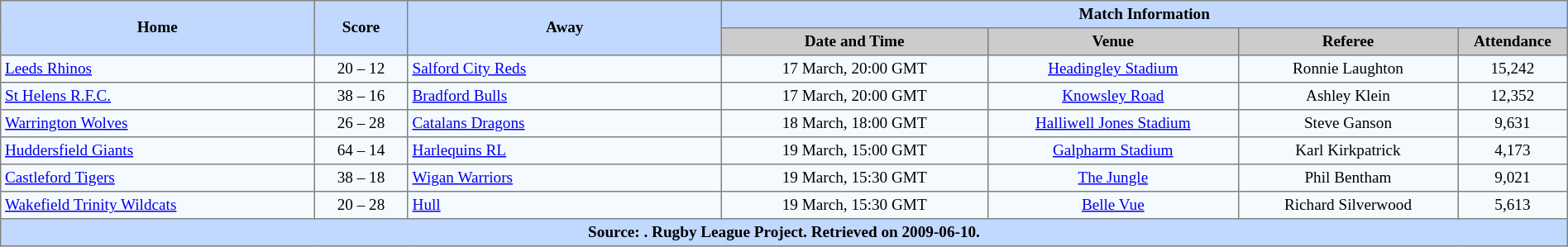<table border="1" cellpadding="3" cellspacing="0" style="border-collapse:collapse; font-size:80%; text-align:center; width:100%;">
<tr style="background:#c1d8ff;">
<th rowspan="2" style="width:20%;">Home</th>
<th rowspan="2" style="width:6%;">Score</th>
<th rowspan="2" style="width:20%;">Away</th>
<th colspan=6>Match Information</th>
</tr>
<tr style="background:#ccc;">
<th width=17%>Date and Time</th>
<th width=16%>Venue</th>
<th width=14%>Referee</th>
<th width=7%>Attendance</th>
</tr>
<tr style="background:#f5faff;">
<td align=left> <a href='#'>Leeds Rhinos</a></td>
<td>20 – 12</td>
<td align=left> <a href='#'>Salford City Reds</a></td>
<td>17 March, 20:00 GMT</td>
<td><a href='#'>Headingley Stadium</a></td>
<td>Ronnie Laughton</td>
<td>15,242</td>
</tr>
<tr style="background:#f5faff;">
<td align=left> <a href='#'>St Helens R.F.C.</a></td>
<td>38 – 16</td>
<td align=left> <a href='#'>Bradford Bulls</a></td>
<td>17 March, 20:00 GMT</td>
<td><a href='#'>Knowsley Road</a></td>
<td>Ashley Klein</td>
<td>12,352</td>
</tr>
<tr style="background:#f5faff;">
<td align=left> <a href='#'>Warrington Wolves</a></td>
<td>26 – 28</td>
<td align=left> <a href='#'>Catalans Dragons</a></td>
<td>18 March, 18:00 GMT</td>
<td><a href='#'>Halliwell Jones Stadium</a></td>
<td>Steve Ganson</td>
<td>9,631</td>
</tr>
<tr style="background:#f5faff;">
<td align=left> <a href='#'>Huddersfield Giants</a></td>
<td>64 – 14</td>
<td align=left> <a href='#'>Harlequins RL</a></td>
<td>19 March, 15:00 GMT</td>
<td><a href='#'>Galpharm Stadium</a></td>
<td>Karl Kirkpatrick</td>
<td>4,173</td>
</tr>
<tr style="background:#f5faff;">
<td align=left> <a href='#'>Castleford Tigers</a></td>
<td>38 – 18</td>
<td align=left> <a href='#'>Wigan Warriors</a></td>
<td>19 March, 15:30 GMT</td>
<td><a href='#'>The Jungle</a></td>
<td>Phil Bentham</td>
<td>9,021</td>
</tr>
<tr style="background:#f5faff;">
<td align=left> <a href='#'>Wakefield Trinity Wildcats</a></td>
<td>20 – 28</td>
<td align=left> <a href='#'>Hull</a></td>
<td>19 March, 15:30 GMT</td>
<td><a href='#'>Belle Vue</a></td>
<td>Richard Silverwood</td>
<td>5,613</td>
</tr>
<tr style="background:#c1d8ff;">
<th colspan=10>Source: . Rugby League Project. Retrieved on 2009-06-10.</th>
</tr>
</table>
